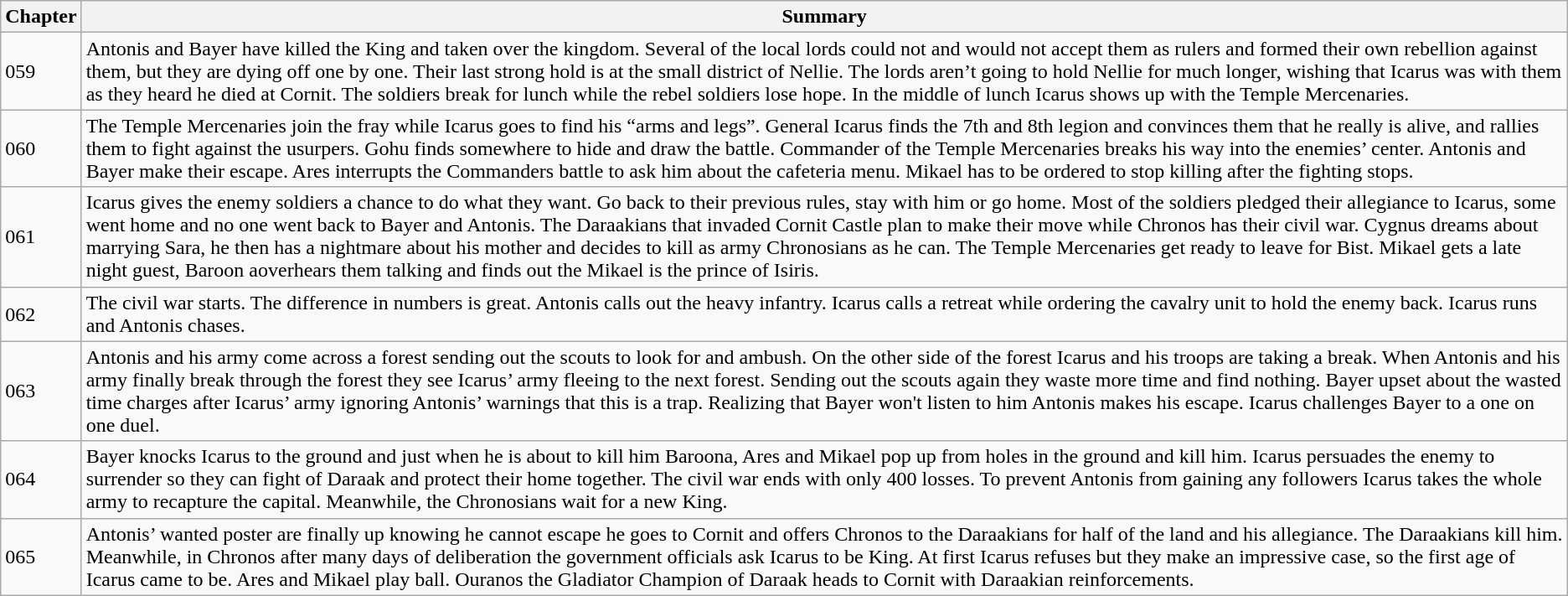<table class="wikitable">
<tr>
<th>Chapter</th>
<th>Summary</th>
</tr>
<tr>
<td>059</td>
<td>Antonis and Bayer have killed the King and taken over the kingdom. Several of the local lords could not and would not accept them as rulers and formed their own rebellion against them, but they are dying off one by one. Their last strong hold is at the small district of Nellie. The lords aren’t going to hold Nellie for much longer, wishing that Icarus was with them as they heard he died at Cornit. The soldiers break for lunch while the rebel soldiers lose hope. In the middle of lunch Icarus shows up with the Temple Mercenaries.</td>
</tr>
<tr>
<td>060</td>
<td>The Temple Mercenaries join the fray while Icarus goes to find his “arms and legs”.  General Icarus finds the 7th and 8th legion and convinces them that he really is alive, and rallies them to fight against the usurpers. Gohu finds somewhere to hide and draw the battle. Commander of the Temple Mercenaries breaks his way into the enemies’ center. Antonis and Bayer make their escape. Ares interrupts the Commanders battle to ask him about the cafeteria menu. Mikael has to be ordered to stop killing after the fighting stops.</td>
</tr>
<tr>
<td>061</td>
<td>Icarus gives the enemy soldiers a chance to do what they want. Go back to their previous rules, stay with him or go home. Most of the soldiers pledged their allegiance to Icarus, some went home and no one went back to Bayer and Antonis. The Daraakians that invaded Cornit Castle plan to make their move while Chronos has their civil war. Cygnus dreams about marrying Sara, he then has a nightmare about his mother and decides to kill as army Chronosians as he can. The Temple Mercenaries get ready to leave for Bist. Mikael gets a late night guest, Baroon aoverhears them talking and finds out the Mikael is the prince of Isiris.</td>
</tr>
<tr>
<td>062</td>
<td>The civil war starts. The difference in numbers is great. Antonis calls out the heavy infantry. Icarus calls a retreat while ordering the cavalry unit to hold the enemy back. Icarus runs and Antonis chases.</td>
</tr>
<tr>
<td>063</td>
<td>Antonis and his army come across a forest sending out the scouts to look for and ambush. On the other side of the forest Icarus and his troops are taking a break. When Antonis and his army finally break through the forest they see Icarus’ army fleeing to the next forest. Sending out the scouts again they waste more time and find nothing. Bayer upset about the wasted time charges after Icarus’ army ignoring Antonis’ warnings that this is a trap. Realizing that Bayer won't listen to him Antonis makes his escape. Icarus challenges Bayer to a one on one duel.</td>
</tr>
<tr>
<td>064</td>
<td>Bayer knocks Icarus to the ground and just when he is about to kill him Baroona, Ares and Mikael pop up from holes in the ground and kill him. Icarus persuades the enemy to surrender so they can fight of Daraak and protect their home together. The civil war ends with only 400 losses. To prevent Antonis from gaining any followers Icarus takes the whole army to recapture the capital. Meanwhile, the Chronosians wait for a new King.</td>
</tr>
<tr>
<td>065</td>
<td>Antonis’ wanted poster are finally up knowing he cannot escape he goes to Cornit and offers Chronos to the Daraakians for half of the land and his allegiance. The Daraakians kill him. Meanwhile, in Chronos after many days of deliberation the government officials ask Icarus to be King. At first Icarus refuses but they make an impressive case, so the first age of Icarus came to be. Ares and Mikael play ball. Ouranos the Gladiator Champion of Daraak heads to Cornit with Daraakian reinforcements.</td>
</tr>
</table>
